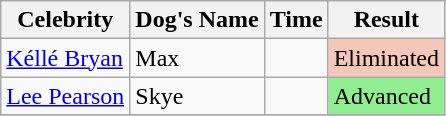<table class="wikitable" text-align: center;">
<tr>
<th>Celebrity</th>
<th>Dog's Name</th>
<th>Time</th>
<th>Result</th>
</tr>
<tr>
<td><a href='#'>Kéllé Bryan</a></td>
<td>Max</td>
<td></td>
<td bgcolor=#f4c7b8>Eliminated</td>
</tr>
<tr>
<td><a href='#'>Lee Pearson</a></td>
<td>Skye</td>
<td></td>
<td bgcolor=lightgreen>Advanced</td>
</tr>
<tr>
</tr>
</table>
